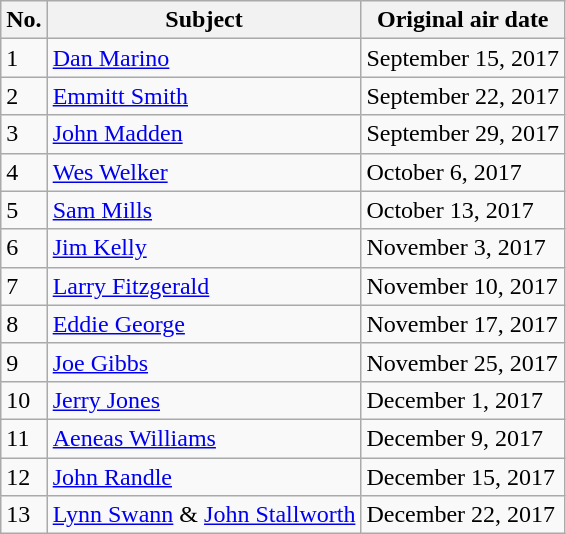<table class=wikitable>
<tr>
<th>No.</th>
<th>Subject</th>
<th>Original air date</th>
</tr>
<tr>
<td>1</td>
<td><a href='#'>Dan Marino</a></td>
<td>September 15, 2017</td>
</tr>
<tr>
<td>2</td>
<td><a href='#'>Emmitt Smith</a></td>
<td>September 22, 2017</td>
</tr>
<tr>
<td>3</td>
<td><a href='#'>John Madden</a></td>
<td>September 29, 2017</td>
</tr>
<tr>
<td>4</td>
<td><a href='#'>Wes Welker</a></td>
<td>October 6, 2017</td>
</tr>
<tr>
<td>5</td>
<td><a href='#'>Sam Mills</a></td>
<td>October 13, 2017</td>
</tr>
<tr>
<td>6</td>
<td><a href='#'>Jim Kelly</a></td>
<td>November 3, 2017</td>
</tr>
<tr>
<td>7</td>
<td><a href='#'>Larry Fitzgerald</a></td>
<td>November 10, 2017</td>
</tr>
<tr>
<td>8</td>
<td><a href='#'>Eddie George</a></td>
<td>November 17, 2017</td>
</tr>
<tr>
<td>9</td>
<td><a href='#'>Joe Gibbs</a></td>
<td>November 25, 2017</td>
</tr>
<tr>
<td>10</td>
<td><a href='#'>Jerry Jones</a></td>
<td>December 1, 2017</td>
</tr>
<tr>
<td>11</td>
<td><a href='#'>Aeneas Williams</a></td>
<td>December 9, 2017</td>
</tr>
<tr>
<td>12</td>
<td><a href='#'>John Randle</a></td>
<td>December 15, 2017</td>
</tr>
<tr>
<td>13</td>
<td><a href='#'>Lynn Swann</a> & <a href='#'>John Stallworth</a></td>
<td>December 22, 2017</td>
</tr>
</table>
